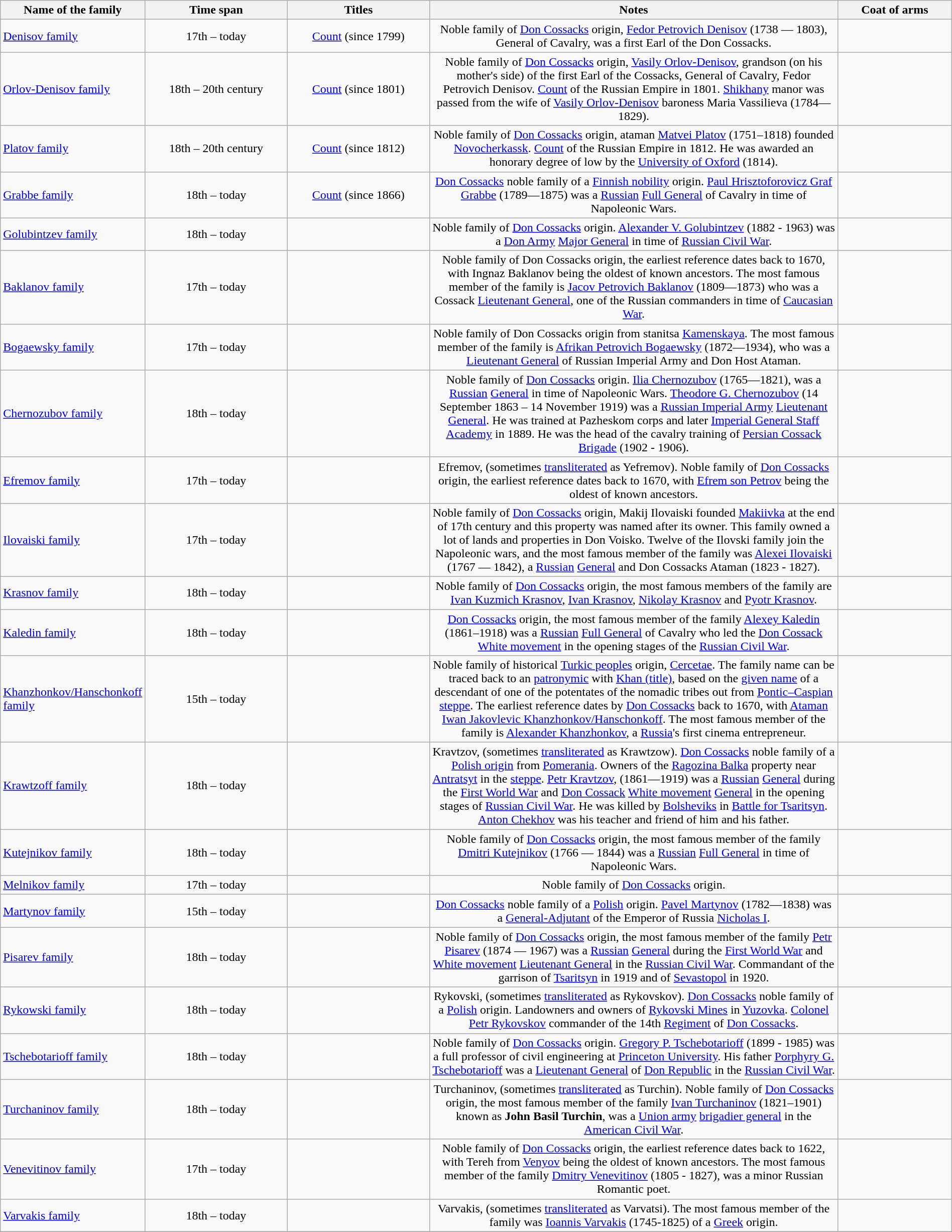<table class="wikitable" width="100%">
<tr>
<th bgcolor="gold" ! width="15%">Name of the family</th>
<th bgcolor="silver" ! width="15%">Time span</th>
<th bgcolor="silver" ! width="15%">Titles</th>
<th bgcolor="silver" ! width="43%">Notes</th>
<th bgcolor="silver" ! width="12%">Coat of arms</th>
</tr>
<tr>
<td><a href='#'>Denisov family</a></td>
<td align="center">17th – today</td>
<td align="center"><a href='#'>Count</a> (since 1799)</td>
<td align="center">Noble family of <a href='#'>Don Cossacks</a> origin, <a href='#'>Fedor Petrovich Denisov</a> (1738 — 1803), General of Cavalry, was a first Earl of the Don Cossacks.</td>
<td align="center"></td>
</tr>
<tr>
<td><a href='#'>Orlov-Denisov family</a></td>
<td align="center">18th – 20th century</td>
<td align="center"><a href='#'>Count</a> (since 1801)</td>
<td align="center">Noble family of <a href='#'>Don Cossacks</a> origin, <a href='#'>Vasily Orlov-Denisov</a>, grandson (on his mother's side) of the first Earl of the Cossacks, General of Cavalry, Fedor Petrovich Denisov. <a href='#'>Count</a> of the Russian Empire in 1801. <a href='#'>Shikhany</a> manor was passed from the wife of <a href='#'>Vasily Orlov-Denisov</a> baroness Maria Vassilieva (1784—1829).</td>
<td align="center"></td>
</tr>
<tr>
<td><a href='#'>Platov family</a></td>
<td align="center">18th – 20th century</td>
<td align="center"><a href='#'>Count</a> (since 1812)</td>
<td align="center">Noble family of <a href='#'>Don Cossacks</a> origin, ataman <a href='#'>Matvei Platov</a> (1751–1818) founded <a href='#'>Novocherkassk</a>. <a href='#'>Count</a> of the Russian Empire in 1812. He was awarded an honorary degree of low by the <a href='#'>University of Oxford</a> (1814).</td>
<td align="center"></td>
</tr>
<tr>
<td><a href='#'>Grabbe family</a></td>
<td align="center">18th – today</td>
<td align="center"><a href='#'>Count</a> (since 1866)</td>
<td align="center"><a href='#'>Don Cossacks</a> noble family of a <a href='#'>Finnish nobility</a> origin. <a href='#'>Paul Hrisztoforovicz Graf Grabbe</a> (1789—1875) was a <a href='#'>Russian</a> <a href='#'>Full General</a> of Cavalry in time of Napoleonic Wars.</td>
<td align="center"></td>
</tr>
<tr>
<td><a href='#'>Golubintzev family</a></td>
<td align="center">18th – today</td>
<td align="center"></td>
<td align="center">Noble family of <a href='#'>Don Cossacks</a> origin. <a href='#'>Alexander V. Golubintzev</a>  (1882 - 1963)  was a <a href='#'>Don Army</a> <a href='#'>Major General</a> in time of <a href='#'>Russian Civil War</a>.</td>
<td align="center"></td>
</tr>
<tr>
<td><a href='#'>Baklanov family</a></td>
<td align="center">17th – today</td>
<td align="center"></td>
<td align="center">Noble family of Don Cossacks origin, the earliest reference dates back to 1670, with Ingnaz Baklanov being the oldest of known ancestors. The most famous member of the family is <a href='#'>Jacov Petrovich Baklanov</a> (1809—1873) who was a Cossack <a href='#'>Lieutenant General</a>, one of the Russian commanders in time of <a href='#'>Caucasian War</a>.</td>
<td align="center"></td>
</tr>
<tr>
<td><a href='#'>Bogaewsky family</a></td>
<td align="center">17th – today</td>
<td align="center"></td>
<td align="center">Noble family of Don Cossacks origin from stanitsa <a href='#'>Kamenskaya</a>. The most famous member of the family is <a href='#'>Afrikan Petrovich Bogaewsky</a> (1872—1934), who was a <a href='#'>Lieutenant General</a> of Russian Imperial Army and Don Host Ataman.</td>
<td align="center"></td>
</tr>
<tr>
<td><a href='#'>Chernozubov family</a></td>
<td align="center">18th – today</td>
<td align="center"></td>
<td align="center">Noble family of <a href='#'>Don Cossacks</a> origin. <a href='#'>Ilia Chernozubov</a> (1765—1821), was a <a href='#'>Russian</a> <a href='#'>General</a> in time of Napoleonic Wars. <a href='#'>Theodore G. Chernozubov</a> (14 September 1863 – 14 November 1919) was a <a href='#'>Russian Imperial Army</a> <a href='#'>Lieutenant General</a>. He was trained at Pazheskom corps and later <a href='#'>Imperial General Staff Academy</a> in 1889. He was the head of the cavalry training of <a href='#'>Persian Cossack Brigade</a> (1902 - 1906).</td>
<td align="center"></td>
</tr>
<tr>
<td><a href='#'>Efremov family</a></td>
<td align="center">17th – today</td>
<td align="center"></td>
<td align="center">Efremov, (sometimes <a href='#'>transliterated</a> as Yefremov). Noble family of <a href='#'>Don Cossacks</a> origin, the earliest reference dates back to 1670, with <a href='#'>Efrem son Petrov</a> being the oldest of known ancestors.</td>
<td align="center"></td>
</tr>
<tr>
<td><a href='#'>Ilovaiski family</a></td>
<td align="center">17th – today</td>
<td align="center"></td>
<td align="center">Noble family of <a href='#'>Don Cossacks</a> origin, Makij Ilovaiski founded <a href='#'>Makiivka</a> at the end of 17th century and this property was named after its owner. This family owned a lot of lands and properties in Don Voisko. Twelve of the Ilovski family join the Napoleonic wars, and the most famous member of the family was <a href='#'>Alexei Ilovaiski</a> (1767 — 1842), a <a href='#'>Russian</a> <a href='#'>General</a> and Don Cossacks Ataman (1823 - 1827).</td>
<td align="center"></td>
</tr>
<tr>
<td><a href='#'>Krasnov family</a></td>
<td align="center">18th – today</td>
<td align="center"></td>
<td align="center">Noble family of <a href='#'>Don Cossacks</a> origin, the most famous members of the family are <a href='#'>Ivan Kuzmich Krasnov</a>, <a href='#'>Ivan Krasnov</a>, <a href='#'>Nikolay Krasnov</a> and <a href='#'>Pyotr Krasnov</a>.</td>
<td align="center"></td>
</tr>
<tr>
<td><a href='#'>Kaledin family</a></td>
<td align="center">18th – today</td>
<td align="center"></td>
<td align="center"><a href='#'>Don Cossacks</a> origin, the most famous member of the family <a href='#'>Alexey Kaledin</a> (1861–1918) was a <a href='#'>Russian</a> <a href='#'>Full General</a> of Cavalry who led the <a href='#'>Don Cossack</a> <a href='#'>White movement</a> in the opening stages of the <a href='#'>Russian Civil War</a>.</td>
<td align="center"></td>
</tr>
<tr>
<td><a href='#'>Khanzhonkov/Hanschonkoff family</a></td>
<td align="center">15th – today</td>
<td align="center"></td>
<td align="center">Noble family of historical <a href='#'>Turkic peoples</a> origin, <a href='#'>Cercetae</a>. The family name can be traced back to an <a href='#'>patronymic</a> with <a href='#'>Khan (title)</a>, based on the <a href='#'>given name</a> of a descendant of one of the potentates of the nomadic tribes out from <a href='#'>Pontic–Caspian steppe</a>. The earliest reference dates by <a href='#'>Don Cossacks</a> back to 1670, with <a href='#'>Ataman</a> <a href='#'>Iwan Jakovlevic Khanzhonkov/Hanschonkoff</a>. The most famous member of the family is <a href='#'>Alexander Khanzhonkov</a>, a <a href='#'>Russia</a>'s first cinema entrepreneur.</td>
<td align="center"><br></td>
</tr>
<tr>
<td><a href='#'>Krawtzoff family</a></td>
<td align="center">18th – today</td>
<td align="center"></td>
<td align="center">Kravtzov, (sometimes <a href='#'>transliterated</a> as Krawtzow). <a href='#'>Don Cossacks</a> noble family of a <a href='#'>Polish origin</a> from <a href='#'>Pomerania</a>. Owners of the <a href='#'>Ragozina Balka</a> property near <a href='#'>Antratsyt</a> in the <a href='#'>steppe</a>. <a href='#'>Petr Kravtzov</a>, (1861—1919) was a <a href='#'>Russian</a> <a href='#'>General</a> during the <a href='#'>First World War</a> and <a href='#'>Don Cossack</a> <a href='#'>White movement</a> <a href='#'>General</a> in the opening stages of <a href='#'>Russian Civil War</a>. He was killed by <a href='#'>Bolsheviks</a> in <a href='#'>Battle for Tsaritsyn</a>. <a href='#'>Anton Chekhov</a> was his teacher and friend of him and his father.</td>
<td align="center"></td>
</tr>
<tr>
<td><a href='#'>Kutejnikov family</a></td>
<td align="center">18th – today</td>
<td align="center"></td>
<td align="center">Noble family of <a href='#'>Don Cossacks</a> origin, the most famous member of the family <a href='#'>Dmitri Kutejnikov</a> (1766 — 1844) was a <a href='#'>Russian</a> <a href='#'>Full General</a> in time of Napoleonic Wars.</td>
<td align="center"></td>
</tr>
<tr>
<td><a href='#'>Melnikov family</a></td>
<td align="center">17th – today</td>
<td align="center"></td>
<td align="center">Noble family of <a href='#'>Don Cossacks</a> origin.</td>
<td align="center"></td>
</tr>
<tr>
<td><a href='#'>Martynov family</a></td>
<td align="center">15th – today</td>
<td align="center"></td>
<td align="center"><a href='#'>Don Cossacks</a> noble family of a <a href='#'>Polish</a> origin. <a href='#'>Pavel Martynov</a> (1782—1838) was a <a href='#'>General-Adjutant</a> of the Emperor of Russia <a href='#'>Nicholas I</a>.</td>
<td align="center"></td>
</tr>
<tr>
<td><a href='#'>Pisarev family</a></td>
<td align="center">18th – today</td>
<td align="center"></td>
<td align="center">Noble family of <a href='#'>Don Cossacks</a> origin, the most famous member of the family <a href='#'>Petr Pisarev</a> (1874 — 1967) was a <a href='#'>Russian</a> <a href='#'>General</a> during the <a href='#'>First World War</a> and <a href='#'>White movement</a> <a href='#'>Lieutenant General</a> in the <a href='#'>Russian Civil War</a>. Commandant of the garrison of <a href='#'>Tsaritsyn</a> in 1919 and of <a href='#'>Sevastopol</a> in 1920.</td>
<td align="center"></td>
</tr>
<tr>
<td><a href='#'>Rykowski family</a></td>
<td align="center">18th – today</td>
<td align="center"></td>
<td align="center">Rykovski, (sometimes <a href='#'>transliterated</a> as Rykovskov). <a href='#'>Don Cossacks</a> noble family of a <a href='#'>Polish</a> origin. Landowners and owners of <a href='#'>Rykovski Mines</a> in <a href='#'>Yuzovka</a>. <a href='#'>Colonel</a> <a href='#'>Petr Rykovskov</a> commander of the 14th <a href='#'>Regiment</a> of <a href='#'>Don Cossacks</a>.</td>
<td align="center"></td>
</tr>
<tr>
<td><a href='#'>Tschebotarioff family</a></td>
<td align="center">18th – today</td>
<td align="center"></td>
<td align="center">Noble family of <a href='#'>Don Cossacks</a> origin. <a href='#'>Gregory P. Tschebotarioff</a> (1899 - 1985) was a full professor of civil engineering at <a href='#'>Princeton University</a>. His father <a href='#'>Porphyry G. Tschebotarioff</a> was a <a href='#'>Lieutenant General</a> of <a href='#'>Don Republic</a> in the <a href='#'>Russian Civil War</a>.</td>
<td align="center"></td>
</tr>
<tr>
<td><a href='#'>Turchaninov family</a></td>
<td align="center">18th – today</td>
<td align="center"></td>
<td align="center">Turchaninov, (sometimes <a href='#'>transliterated</a> as Turchin). Noble family of <a href='#'>Don Cossacks</a> origin, the most famous member of the family <a href='#'>Ivan Turchaninov</a> (1821–1901) known as <strong>John Basil Turchin</strong>, was a <a href='#'>Union army</a> <a href='#'>brigadier general</a> in the <a href='#'>American Civil War</a>.</td>
<td align="center"></td>
</tr>
<tr>
<td><a href='#'>Venevitinov family</a></td>
<td align="center">17th – today</td>
<td align="center"></td>
<td align="center">Noble family of <a href='#'>Don Cossacks</a> origin, the earliest reference dates back to 1622, with Tereh from <a href='#'>Venyov</a> being the oldest of known ancestors. The most famous member of the family <a href='#'>Dmitry Venevitinov</a>  (1805 - 1827), was a minor Russian Romantic poet.</td>
<td align="center"></td>
</tr>
<tr>
<td><a href='#'>Varvakis family</a></td>
<td align="center">18th – today</td>
<td align="center"></td>
<td align="center">Varvakis, (sometimes <a href='#'>transliterated</a> as Varvatsi). The most famous member of the family was <a href='#'>Ioannis Varvakis</a> (1745-1825) of a <a href='#'>Greek</a> origin.</td>
<td align="center"></td>
</tr>
<tr>
</tr>
</table>
